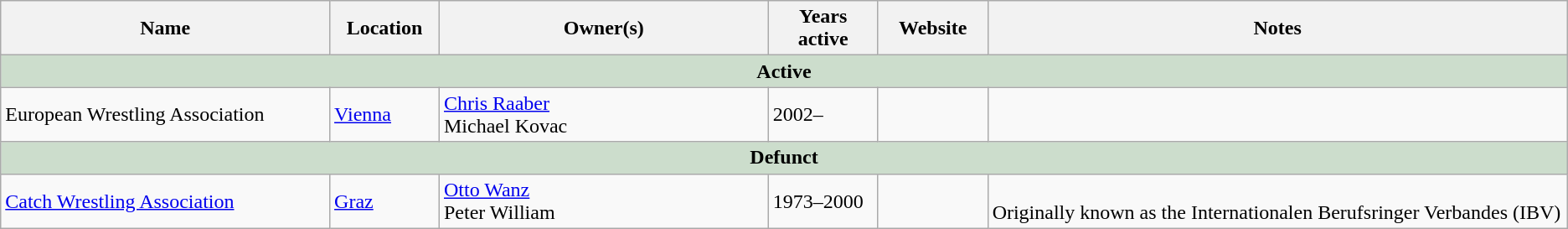<table class="wikitable sortable" style="text-align: left;">
<tr>
<th width="21%">Name</th>
<th width="7%">Location</th>
<th width="21%">Owner(s)</th>
<th width="7%">Years active</th>
<th width="7%">Website</th>
<th width="55%">Notes</th>
</tr>
<tr>
<td colspan=7 style="background: #ccddcc;" align=center><strong>Active</strong></td>
</tr>
<tr>
<td>European Wrestling Association</td>
<td><a href='#'>Vienna</a></td>
<td><a href='#'>Chris Raaber</a><br>Michael Kovac</td>
<td>2002–</td>
<td></td>
<td></td>
</tr>
<tr>
<td colspan=7 style="background: #ccddcc;" align=center><strong>Defunct</strong></td>
</tr>
<tr>
<td><a href='#'>Catch Wrestling Association</a></td>
<td><a href='#'>Graz</a></td>
<td><a href='#'>Otto Wanz</a><br>Peter William</td>
<td>1973–2000</td>
<td></td>
<td><br>Originally known as the Internationalen Berufsringer Verbandes (IBV)</td>
</tr>
</table>
